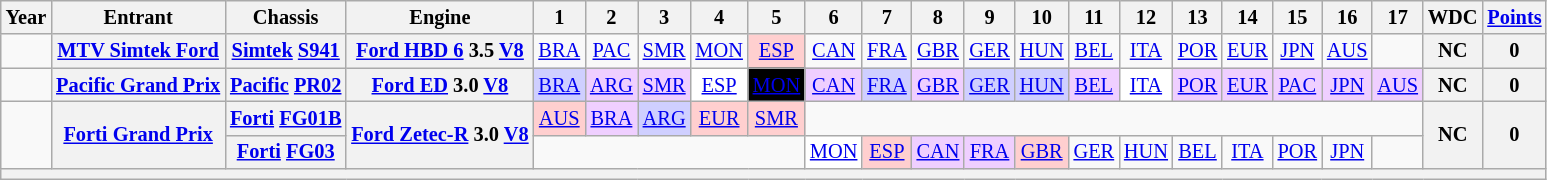<table class="wikitable" style="text-align:center; font-size:85%">
<tr>
<th>Year</th>
<th>Entrant</th>
<th>Chassis</th>
<th>Engine</th>
<th>1</th>
<th>2</th>
<th>3</th>
<th>4</th>
<th>5</th>
<th>6</th>
<th>7</th>
<th>8</th>
<th>9</th>
<th>10</th>
<th>11</th>
<th>12</th>
<th>13</th>
<th>14</th>
<th>15</th>
<th>16</th>
<th>17</th>
<th>WDC</th>
<th><a href='#'>Points</a></th>
</tr>
<tr>
<td></td>
<th nowrap><a href='#'>MTV Simtek Ford</a></th>
<th nowrap><a href='#'>Simtek</a> <a href='#'>S941</a></th>
<th nowrap><a href='#'>Ford HBD 6</a> 3.5 <a href='#'>V8</a></th>
<td><a href='#'>BRA</a></td>
<td><a href='#'>PAC</a></td>
<td><a href='#'>SMR</a></td>
<td><a href='#'>MON</a></td>
<td style="background:#ffcfcf;"><a href='#'>ESP</a><br></td>
<td><a href='#'>CAN</a></td>
<td><a href='#'>FRA</a></td>
<td><a href='#'>GBR</a></td>
<td><a href='#'>GER</a></td>
<td><a href='#'>HUN</a></td>
<td><a href='#'>BEL</a></td>
<td><a href='#'>ITA</a></td>
<td><a href='#'>POR</a></td>
<td><a href='#'>EUR</a></td>
<td><a href='#'>JPN</a></td>
<td><a href='#'>AUS</a></td>
<td></td>
<th>NC</th>
<th>0</th>
</tr>
<tr>
<td></td>
<th nowrap><a href='#'>Pacific Grand Prix</a></th>
<th nowrap><a href='#'>Pacific</a> <a href='#'>PR02</a></th>
<th nowrap><a href='#'>Ford ED</a> 3.0 <a href='#'>V8</a></th>
<td style="background:#CFCFFF;"><a href='#'>BRA</a><br></td>
<td style="background:#EFCFFF;"><a href='#'>ARG</a><br></td>
<td style="background:#EFCFFF;"><a href='#'>SMR</a><br></td>
<td style="background:#ffffff;"><a href='#'>ESP</a><br></td>
<td style="background:#000000; color:white"><a href='#'><span>MON</span></a><br></td>
<td style="background:#EFCFFF;"><a href='#'>CAN</a><br></td>
<td style="background:#CFCFFF;"><a href='#'>FRA</a><br></td>
<td style="background:#EFCFFF;"><a href='#'>GBR</a><br></td>
<td style="background:#CFCFFF;"><a href='#'>GER</a><br></td>
<td style="background:#CFCFFF;"><a href='#'>HUN</a><br></td>
<td style="background:#EFCFFF;"><a href='#'>BEL</a><br></td>
<td style="background:#ffffff;"><a href='#'>ITA</a><br></td>
<td style="background:#EFCFFF;"><a href='#'>POR</a><br></td>
<td style="background:#EFCFFF;"><a href='#'>EUR</a><br></td>
<td style="background:#EFCFFF;"><a href='#'>PAC</a><br></td>
<td style="background:#EFCFFF;"><a href='#'>JPN</a><br></td>
<td style="background:#EFCFFF;"><a href='#'>AUS</a><br></td>
<th>NC</th>
<th>0</th>
</tr>
<tr>
<td rowspan=2></td>
<th rowspan=2 nowrap><a href='#'>Forti Grand Prix</a></th>
<th nowrap><a href='#'>Forti</a> <a href='#'>FG01B</a></th>
<th rowspan=2 nowrap><a href='#'>Ford Zetec-R</a> 3.0 <a href='#'>V8</a></th>
<td style="background:#ffcfcf;"><a href='#'>AUS</a><br></td>
<td style="background:#EFCFFF;"><a href='#'>BRA</a><br></td>
<td style="background:#CFCFFF;"><a href='#'>ARG</a><br></td>
<td style="background:#ffcfcf;"><a href='#'>EUR</a><br></td>
<td style="background:#ffcfcf;"><a href='#'>SMR</a><br></td>
<td colspan=12></td>
<th rowspan=2>NC</th>
<th rowspan=2>0</th>
</tr>
<tr>
<th nowrap><a href='#'>Forti</a> <a href='#'>FG03</a></th>
<td colspan=5></td>
<td style="background:#ffffff;"><a href='#'>MON</a><br></td>
<td style="background:#ffcfcf;"><a href='#'>ESP</a><br></td>
<td style="background:#EFCFFF;"><a href='#'>CAN</a><br></td>
<td style="background:#EFCFFF;"><a href='#'>FRA</a><br></td>
<td style="background:#ffcfcf;"><a href='#'>GBR</a><br></td>
<td><a href='#'>GER</a><br></td>
<td><a href='#'>HUN</a></td>
<td><a href='#'>BEL</a></td>
<td><a href='#'>ITA</a></td>
<td><a href='#'>POR</a></td>
<td><a href='#'>JPN</a></td>
<td></td>
</tr>
<tr>
<th colspan="23"></th>
</tr>
</table>
